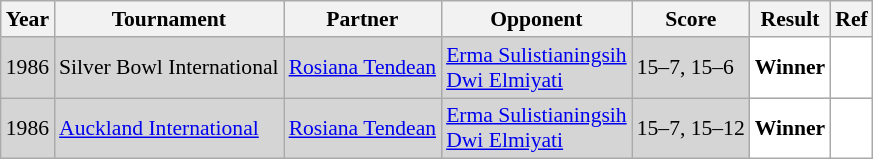<table class="sortable wikitable" style="font-size: 90%;">
<tr>
<th>Year</th>
<th>Tournament</th>
<th>Partner</th>
<th>Opponent</th>
<th>Score</th>
<th>Result</th>
<th>Ref</th>
</tr>
<tr style="background:#D5D5D5">
<td align="center">1986</td>
<td align="left">Silver Bowl International</td>
<td align="left"> <a href='#'>Rosiana Tendean</a></td>
<td align="left"> <a href='#'>Erma Sulistianingsih</a> <br>  <a href='#'>Dwi Elmiyati</a></td>
<td align="left">15–7, 15–6</td>
<td style="text-align: left; background:white"> <strong>Winner</strong></td>
<td style="text-align: center; background:white"></td>
</tr>
<tr style="background:#D5D5D5">
<td align="center">1986</td>
<td align="left"><a href='#'>Auckland International</a></td>
<td align="left"> <a href='#'>Rosiana Tendean</a></td>
<td align="left"> <a href='#'>Erma Sulistianingsih</a> <br>  <a href='#'>Dwi Elmiyati</a></td>
<td align="left">15–7, 15–12</td>
<td style="text-align: left; background:white"> <strong>Winner</strong></td>
<td style="text-align: center; background:white"></td>
</tr>
</table>
